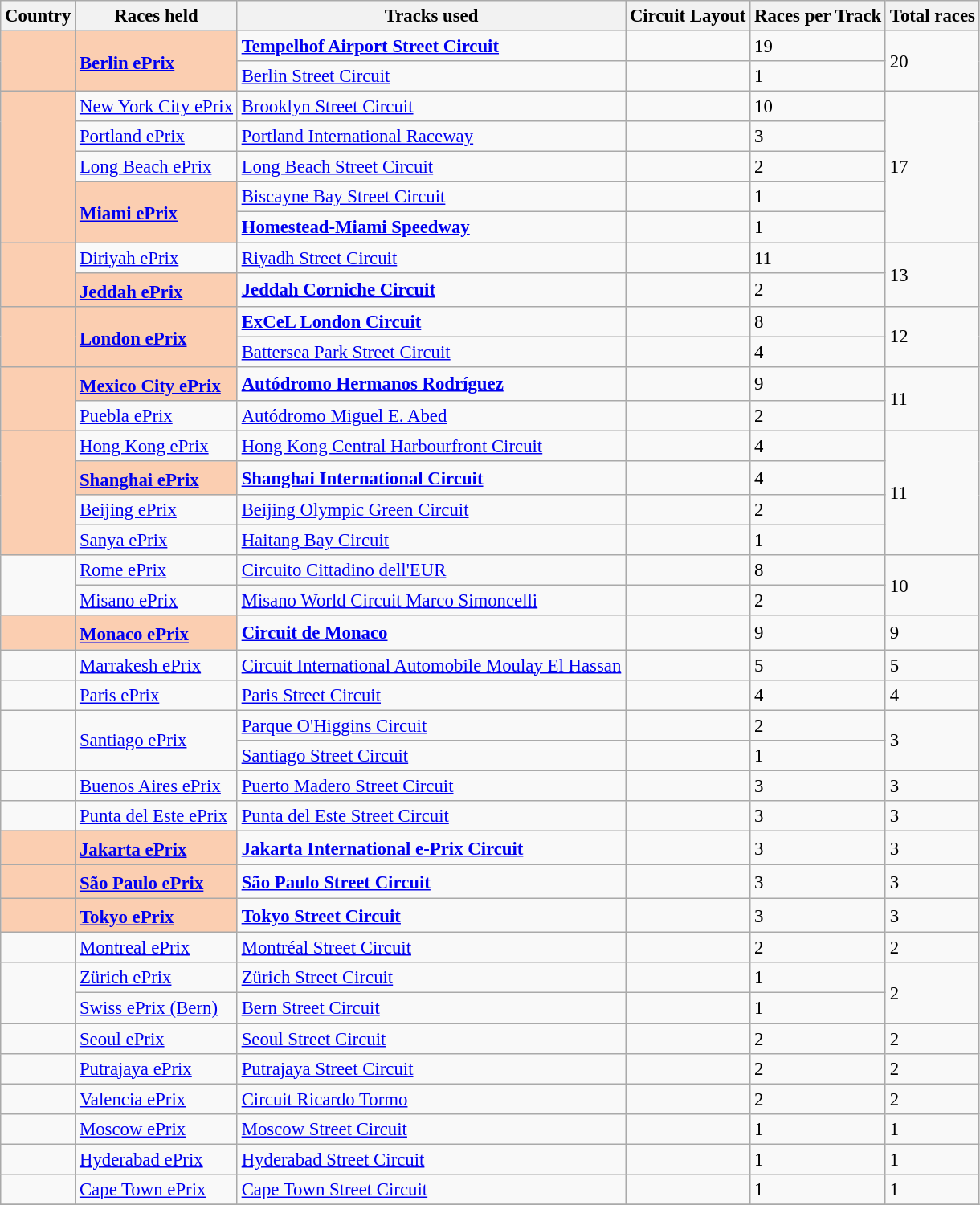<table class="wikitable sortable" style="font-size: 95%">
<tr>
<th>Country</th>
<th>Races held</th>
<th>Tracks used</th>
<th>Circuit Layout</th>
<th>Races per Track</th>
<th>Total races</th>
</tr>
<tr>
<td rowspan=2; style="background-color:#FBCEB1"><strong></strong><sup></sup></td>
<td rowspan=2; style="background-color:#FBCEB1"><strong><a href='#'>Berlin ePrix</a></strong><sup></sup></td>
<td><strong><a href='#'>Tempelhof Airport Street Circuit</a></strong></td>
<td></td>
<td>19</td>
<td rowspan=2>20</td>
</tr>
<tr>
<td><a href='#'>Berlin Street Circuit</a></td>
<td></td>
<td>1</td>
</tr>
<tr>
<td rowspan=5; style="background-color:#FBCEB1"><strong></strong><sup></sup></td>
<td><a href='#'>New York City ePrix</a></td>
<td><a href='#'>Brooklyn Street Circuit</a></td>
<td></td>
<td>10</td>
<td rowspan=5>17</td>
</tr>
<tr>
<td><a href='#'>Portland ePrix</a></td>
<td><a href='#'>Portland International Raceway</a></td>
<td></td>
<td>3</td>
</tr>
<tr>
<td><a href='#'>Long Beach ePrix</a></td>
<td><a href='#'>Long Beach Street Circuit</a></td>
<td></td>
<td>2</td>
</tr>
<tr>
<td rowspan=2; style="background-color:#FBCEB1"><strong><a href='#'>Miami ePrix</a></strong><sup></sup></td>
<td><a href='#'>Biscayne Bay Street Circuit</a></td>
<td></td>
<td>1</td>
</tr>
<tr>
<td><strong><a href='#'>Homestead-Miami Speedway</a></strong></td>
<td></td>
<td>1</td>
</tr>
<tr>
<td rowspan=2; style="background-color:#FBCEB1"><strong></strong><sup></sup></td>
<td><a href='#'>Diriyah ePrix</a></td>
<td><a href='#'>Riyadh Street Circuit</a></td>
<td></td>
<td>11</td>
<td rowspan=2>13</td>
</tr>
<tr>
<td style="background-color:#FBCEB1"><strong><a href='#'>Jeddah ePrix</a></strong><sup></sup></td>
<td><strong><a href='#'>Jeddah Corniche Circuit</a></strong></td>
<td></td>
<td>2</td>
</tr>
<tr>
<td rowspan=2; style="background-color:#FBCEB1"><strong></strong><sup></sup></td>
<td rowspan=2; style="background-color:#FBCEB1"><strong><a href='#'>London ePrix</a></strong><sup></sup></td>
<td><strong><a href='#'>ExCeL London Circuit</a></strong></td>
<td></td>
<td>8</td>
<td rowspan=2>12</td>
</tr>
<tr>
<td><a href='#'>Battersea Park Street Circuit</a></td>
<td></td>
<td>4</td>
</tr>
<tr>
<td rowspan=2; style="background-color:#FBCEB1"><strong></strong><sup></sup></td>
<td style="background-color:#FBCEB1"><strong><a href='#'>Mexico City ePrix</a></strong><sup></sup></td>
<td><strong><a href='#'>Autódromo Hermanos Rodríguez</a></strong></td>
<td></td>
<td>9</td>
<td rowspan=2>11</td>
</tr>
<tr>
<td><a href='#'>Puebla ePrix</a></td>
<td><a href='#'>Autódromo Miguel E. Abed</a></td>
<td></td>
<td>2</td>
</tr>
<tr>
<td rowspan=4; style="background-color:#FBCEB1"><strong></strong><sup></sup></td>
<td><a href='#'>Hong Kong ePrix</a></td>
<td><a href='#'>Hong Kong Central Harbourfront Circuit</a></td>
<td></td>
<td>4</td>
<td rowspan=4>11 </td>
</tr>
<tr>
<td style="background-color:#FBCEB1"><strong><a href='#'>Shanghai ePrix</a></strong><sup></sup></td>
<td><strong><a href='#'>Shanghai International Circuit</a></strong></td>
<td></td>
<td>4</td>
</tr>
<tr>
<td><a href='#'>Beijing ePrix</a></td>
<td><a href='#'>Beijing Olympic Green Circuit</a></td>
<td></td>
<td>2</td>
</tr>
<tr>
<td><a href='#'>Sanya ePrix</a></td>
<td><a href='#'>Haitang Bay Circuit</a></td>
<td></td>
<td>1</td>
</tr>
<tr>
<td rowspan=2></td>
<td><a href='#'>Rome ePrix</a></td>
<td><a href='#'>Circuito Cittadino dell'EUR</a></td>
<td></td>
<td>8</td>
<td rowspan=2>10</td>
</tr>
<tr>
<td><a href='#'>Misano ePrix</a></td>
<td><a href='#'>Misano World Circuit Marco Simoncelli</a></td>
<td></td>
<td>2</td>
</tr>
<tr>
<td style="background-color:#FBCEB1"><strong></strong><sup></sup></td>
<td style="background-color:#FBCEB1"><strong><a href='#'>Monaco ePrix</a></strong><sup></sup></td>
<td><strong><a href='#'>Circuit de Monaco</a></strong></td>
<td></td>
<td>9</td>
<td>9</td>
</tr>
<tr>
<td></td>
<td><a href='#'>Marrakesh ePrix</a></td>
<td><a href='#'>Circuit International Automobile Moulay El Hassan</a></td>
<td></td>
<td>5</td>
<td>5</td>
</tr>
<tr>
<td></td>
<td><a href='#'>Paris ePrix</a></td>
<td><a href='#'>Paris Street Circuit</a></td>
<td></td>
<td>4</td>
<td>4</td>
</tr>
<tr>
<td rowspan=2></td>
<td rowspan=2><a href='#'>Santiago ePrix</a></td>
<td><a href='#'>Parque O'Higgins Circuit</a></td>
<td></td>
<td>2</td>
<td rowspan=2>3</td>
</tr>
<tr>
<td><a href='#'>Santiago Street Circuit</a></td>
<td></td>
<td>1</td>
</tr>
<tr>
<td></td>
<td><a href='#'>Buenos Aires ePrix</a></td>
<td><a href='#'>Puerto Madero Street Circuit</a></td>
<td></td>
<td>3</td>
<td>3</td>
</tr>
<tr>
<td></td>
<td><a href='#'>Punta del Este ePrix</a></td>
<td><a href='#'>Punta del Este Street Circuit</a></td>
<td></td>
<td>3</td>
<td>3</td>
</tr>
<tr>
<td style="background-color:#FBCEB1"><strong></strong><sup></sup></td>
<td style="background-color:#FBCEB1"><strong><a href='#'>Jakarta ePrix</a></strong><sup></sup></td>
<td><strong><a href='#'>Jakarta International e-Prix Circuit</a></strong></td>
<td></td>
<td>3</td>
<td>3</td>
</tr>
<tr>
<td style="background-color:#FBCEB1"><strong></strong><sup></sup></td>
<td style="background-color:#FBCEB1"><strong><a href='#'>São Paulo ePrix</a></strong><sup></sup></td>
<td><strong><a href='#'>São Paulo Street Circuit</a></strong></td>
<td></td>
<td>3</td>
<td>3</td>
</tr>
<tr>
<td style="background-color:#FBCEB1"><strong></strong><sup></sup></td>
<td style="background-color:#FBCEB1"><strong><a href='#'>Tokyo ePrix</a></strong><sup></sup></td>
<td><strong><a href='#'>Tokyo Street Circuit</a></strong></td>
<td></td>
<td>3</td>
<td>3</td>
</tr>
<tr>
<td></td>
<td><a href='#'>Montreal ePrix</a></td>
<td><a href='#'>Montréal Street Circuit</a></td>
<td></td>
<td>2</td>
<td>2</td>
</tr>
<tr>
<td rowspan=2></td>
<td><a href='#'>Zürich ePrix</a></td>
<td><a href='#'>Zürich Street Circuit</a></td>
<td></td>
<td>1</td>
<td rowspan=2>2</td>
</tr>
<tr>
<td><a href='#'>Swiss ePrix (Bern)</a></td>
<td><a href='#'>Bern Street Circuit</a></td>
<td></td>
<td>1</td>
</tr>
<tr>
<td></td>
<td><a href='#'>Seoul ePrix</a></td>
<td><a href='#'>Seoul Street Circuit</a></td>
<td></td>
<td>2</td>
<td>2</td>
</tr>
<tr>
<td></td>
<td><a href='#'>Putrajaya ePrix</a></td>
<td><a href='#'>Putrajaya Street Circuit</a></td>
<td></td>
<td>2</td>
<td>2</td>
</tr>
<tr>
<td></td>
<td><a href='#'>Valencia ePrix</a></td>
<td><a href='#'>Circuit Ricardo Tormo</a></td>
<td></td>
<td>2</td>
<td>2</td>
</tr>
<tr>
<td></td>
<td><a href='#'>Moscow ePrix</a></td>
<td><a href='#'>Moscow Street Circuit</a></td>
<td></td>
<td>1</td>
<td>1</td>
</tr>
<tr>
<td></td>
<td><a href='#'>Hyderabad ePrix</a></td>
<td><a href='#'>Hyderabad Street Circuit</a></td>
<td></td>
<td>1</td>
<td>1</td>
</tr>
<tr>
<td></td>
<td><a href='#'>Cape Town ePrix</a></td>
<td><a href='#'>Cape Town Street Circuit</a></td>
<td></td>
<td>1</td>
<td>1</td>
</tr>
<tr>
</tr>
</table>
